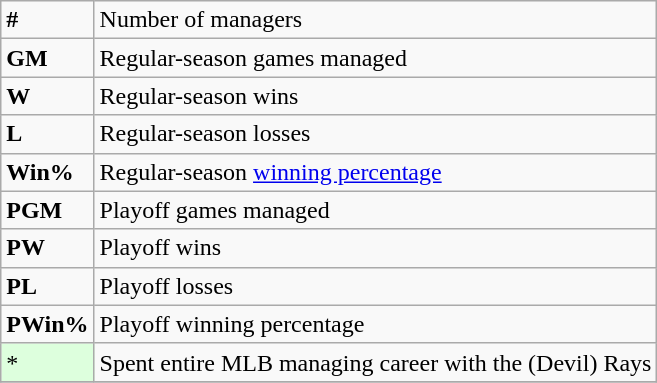<table class="wikitable">
<tr>
<td><strong>#</strong></td>
<td>Number of managers</td>
</tr>
<tr>
<td><strong>GM</strong></td>
<td>Regular-season games managed</td>
</tr>
<tr>
<td><strong>W</strong></td>
<td>Regular-season wins</td>
</tr>
<tr>
<td><strong>L</strong></td>
<td>Regular-season losses</td>
</tr>
<tr>
<td><strong>Win%</strong></td>
<td>Regular-season <a href='#'>winning percentage</a></td>
</tr>
<tr>
<td><strong>PGM</strong></td>
<td>Playoff games managed</td>
</tr>
<tr>
<td><strong>PW</strong></td>
<td>Playoff wins</td>
</tr>
<tr>
<td><strong>PL</strong></td>
<td>Playoff losses</td>
</tr>
<tr>
<td><strong>PWin%</strong></td>
<td>Playoff winning percentage</td>
</tr>
<tr>
<td style="background-color:#ddffdd">*</td>
<td>Spent entire MLB managing career with the (Devil) Rays</td>
</tr>
<tr>
</tr>
</table>
